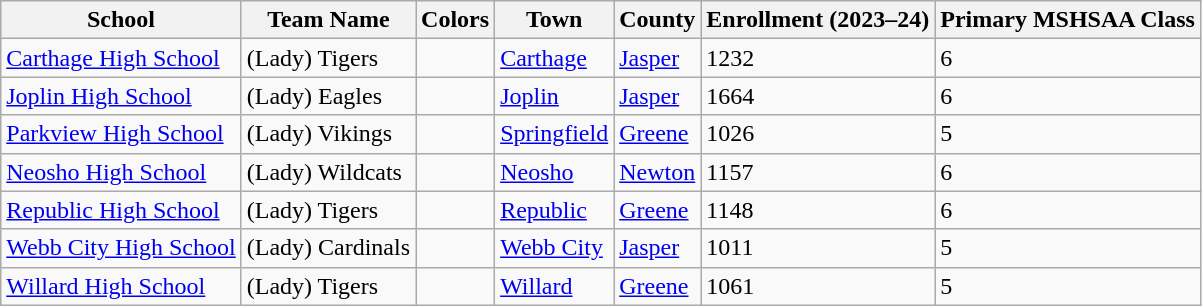<table class="wikitable" border="1">
<tr>
<th>School</th>
<th>Team Name</th>
<th>Colors</th>
<th>Town</th>
<th>County</th>
<th>Enrollment (2023–24)</th>
<th>Primary MSHSAA Class</th>
</tr>
<tr>
<td><a href='#'>Carthage High School</a></td>
<td>(Lady) Tigers</td>
<td> </td>
<td><a href='#'>Carthage</a></td>
<td><a href='#'>Jasper</a></td>
<td>1232</td>
<td>6</td>
</tr>
<tr>
<td><a href='#'>Joplin High School</a></td>
<td>(Lady) Eagles</td>
<td> </td>
<td><a href='#'>Joplin</a></td>
<td><a href='#'>Jasper</a></td>
<td>1664</td>
<td>6</td>
</tr>
<tr>
<td><a href='#'>Parkview High School</a></td>
<td>(Lady) Vikings</td>
<td> </td>
<td><a href='#'>Springfield</a></td>
<td><a href='#'>Greene</a></td>
<td>1026</td>
<td>5</td>
</tr>
<tr>
<td><a href='#'>Neosho High School</a></td>
<td>(Lady) Wildcats</td>
<td> </td>
<td><a href='#'>Neosho</a></td>
<td><a href='#'>Newton</a></td>
<td>1157</td>
<td>6</td>
</tr>
<tr>
<td><a href='#'>Republic High School</a></td>
<td>(Lady) Tigers</td>
<td> </td>
<td><a href='#'>Republic</a></td>
<td><a href='#'>Greene</a></td>
<td>1148</td>
<td>6</td>
</tr>
<tr>
<td><a href='#'>Webb City High School</a></td>
<td>(Lady) Cardinals</td>
<td> </td>
<td><a href='#'>Webb City</a></td>
<td><a href='#'>Jasper</a></td>
<td>1011</td>
<td>5</td>
</tr>
<tr>
<td><a href='#'>Willard High School</a></td>
<td>(Lady) Tigers</td>
<td> </td>
<td><a href='#'>Willard</a></td>
<td><a href='#'>Greene</a></td>
<td>1061</td>
<td>5</td>
</tr>
</table>
